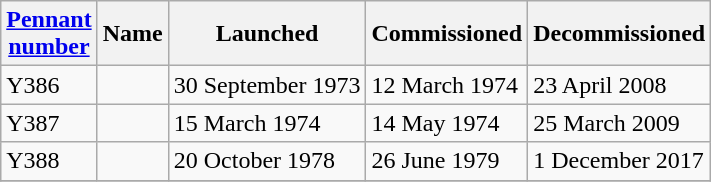<table class="wikitable">
<tr>
<th><a href='#'>Pennant<br>number</a></th>
<th>Name</th>
<th>Launched</th>
<th>Commissioned</th>
<th>Decommissioned</th>
</tr>
<tr>
<td>Y386</td>
<td></td>
<td>30 September 1973</td>
<td>12 March 1974</td>
<td>23 April 2008</td>
</tr>
<tr>
<td>Y387</td>
<td></td>
<td>15 March 1974</td>
<td>14 May 1974</td>
<td>25 March 2009</td>
</tr>
<tr>
<td>Y388</td>
<td></td>
<td>20 October 1978</td>
<td>26 June 1979</td>
<td>1 December 2017</td>
</tr>
<tr>
</tr>
</table>
